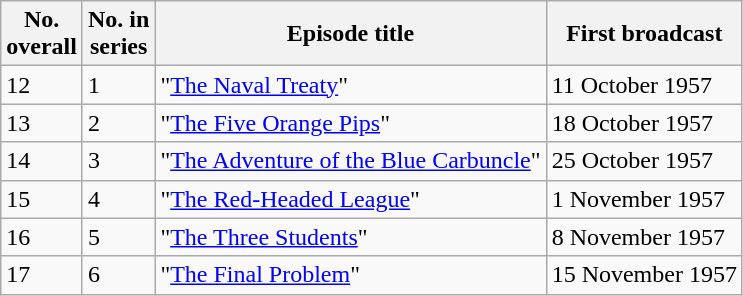<table class="wikitable">
<tr>
<th>No.<br>overall</th>
<th>No. in<br>series</th>
<th>Episode title</th>
<th>First broadcast</th>
</tr>
<tr>
<td>12</td>
<td>1</td>
<td>"<a href='#'>The Naval Treaty</a>"</td>
<td>11 October 1957</td>
</tr>
<tr>
<td>13</td>
<td>2</td>
<td>"<a href='#'>The Five Orange Pips</a>"</td>
<td>18 October 1957</td>
</tr>
<tr>
<td>14</td>
<td>3</td>
<td>"<a href='#'>The Adventure of the Blue Carbuncle</a>"</td>
<td>25 October 1957</td>
</tr>
<tr>
<td>15</td>
<td>4</td>
<td>"<a href='#'>The Red-Headed League</a>"</td>
<td>1 November 1957</td>
</tr>
<tr>
<td>16</td>
<td>5</td>
<td>"<a href='#'>The Three Students</a>"</td>
<td>8 November 1957</td>
</tr>
<tr>
<td>17</td>
<td>6</td>
<td>"<a href='#'>The Final Problem</a>"</td>
<td>15 November 1957</td>
</tr>
</table>
